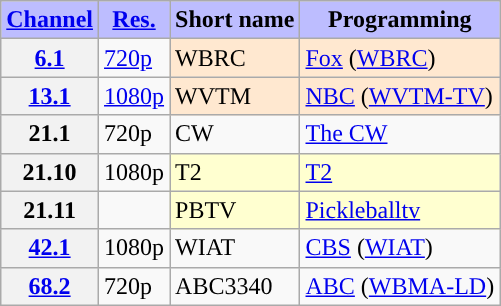<table class="wikitable">
<tr>
<th style="background-color: #bdbdff" scope = "col"><a href='#'>Channel</a></th>
<th style="background-color: #bdbdff" scope = "col"><a href='#'>Res.</a></th>
<th style="background-color: #bdbdff" scope = "col">Short name</th>
<th style="background-color: #bdbdff" scope = "col">Programming</th>
</tr>
<tr>
<th scope = "row"><a href='#'>6.1</a></th>
<td><a href='#'>720p</a></td>
<td style="background-color:#ffe8d0">WBRC</td>
<td style="background-color:#ffe8d0"><a href='#'>Fox</a> (<a href='#'>WBRC</a>) </td>
</tr>
<tr>
<th scope = "row"><a href='#'>13.1</a></th>
<td><a href='#'>1080p</a></td>
<td style="background-color:#ffe8d0">WVTM</td>
<td style="background-color:#ffe8d0"><a href='#'>NBC</a> (<a href='#'>WVTM-TV</a>) </td>
</tr>
<tr>
<th scope = "row">21.1</th>
<td>720p</td>
<td>CW</td>
<td><a href='#'>The CW</a></td>
</tr>
<tr>
<th scope = "row">21.10</th>
<td>1080p</td>
<td style="background-color:#ffffd0">T2</td>
<td style="background-color:#ffffd0"><a href='#'>T2</a></td>
</tr>
<tr>
<th scope = "row">21.11</th>
<td></td>
<td style="background-color:#ffffd0">PBTV</td>
<td style="background-color:#ffffd0"><a href='#'>Pickleballtv</a></td>
</tr>
<tr>
<th scope = "row"><a href='#'>42.1</a></th>
<td>1080p</td>
<td>WIAT</td>
<td><a href='#'>CBS</a> (<a href='#'>WIAT</a>)</td>
</tr>
<tr>
<th scope = "row"><a href='#'>68.2</a></th>
<td>720p</td>
<td>ABC3340</td>
<td><a href='#'>ABC</a> (<a href='#'>WBMA-LD</a>)</td>
</tr>
</table>
